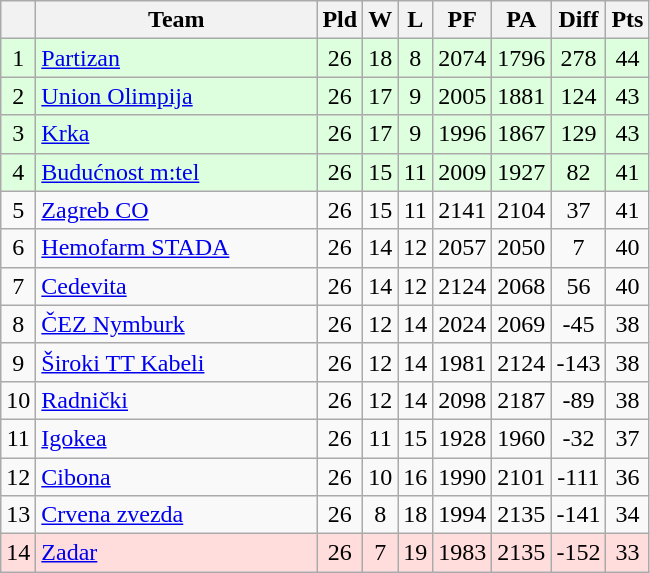<table class="wikitable sortable" style="text-align:center">
<tr>
<th></th>
<th width="180">Team</th>
<th>Pld</th>
<th>W</th>
<th>L</th>
<th>PF</th>
<th>PA</th>
<th>Diff</th>
<th>Pts</th>
</tr>
<tr bgcolor="#ddffdd">
<td>1</td>
<td align=left> <a href='#'>Partizan</a></td>
<td>26</td>
<td>18</td>
<td>8</td>
<td>2074</td>
<td>1796</td>
<td>278</td>
<td>44</td>
</tr>
<tr bgcolor="#ddffdd">
<td>2</td>
<td align=left> <a href='#'>Union Olimpija</a></td>
<td>26</td>
<td>17</td>
<td>9</td>
<td>2005</td>
<td>1881</td>
<td>124</td>
<td>43</td>
</tr>
<tr bgcolor="#ddffdd">
<td>3</td>
<td align=left> <a href='#'>Krka</a></td>
<td>26</td>
<td>17</td>
<td>9</td>
<td>1996</td>
<td>1867</td>
<td>129</td>
<td>43</td>
</tr>
<tr bgcolor="#ddffdd">
<td>4</td>
<td align=left> <a href='#'>Budućnost m:tel</a></td>
<td>26</td>
<td>15</td>
<td>11</td>
<td>2009</td>
<td>1927</td>
<td>82</td>
<td>41</td>
</tr>
<tr>
<td>5</td>
<td align=left> <a href='#'>Zagreb CO</a></td>
<td>26</td>
<td>15</td>
<td>11</td>
<td>2141</td>
<td>2104</td>
<td>37</td>
<td>41</td>
</tr>
<tr>
<td>6</td>
<td align=left> <a href='#'>Hemofarm STADA</a></td>
<td>26</td>
<td>14</td>
<td>12</td>
<td>2057</td>
<td>2050</td>
<td>7</td>
<td>40</td>
</tr>
<tr>
<td>7</td>
<td align=left> <a href='#'>Cedevita</a></td>
<td>26</td>
<td>14</td>
<td>12</td>
<td>2124</td>
<td>2068</td>
<td>56</td>
<td>40</td>
</tr>
<tr>
<td>8</td>
<td align=left> <a href='#'>ČEZ Nymburk</a></td>
<td>26</td>
<td>12</td>
<td>14</td>
<td>2024</td>
<td>2069</td>
<td>-45</td>
<td>38</td>
</tr>
<tr>
<td>9</td>
<td align=left> <a href='#'>Široki TT Kabeli</a></td>
<td>26</td>
<td>12</td>
<td>14</td>
<td>1981</td>
<td>2124</td>
<td>-143</td>
<td>38</td>
</tr>
<tr>
<td>10</td>
<td align=left> <a href='#'>Radnički</a></td>
<td>26</td>
<td>12</td>
<td>14</td>
<td>2098</td>
<td>2187</td>
<td>-89</td>
<td>38</td>
</tr>
<tr>
<td>11</td>
<td align=left> <a href='#'>Igokea</a></td>
<td>26</td>
<td>11</td>
<td>15</td>
<td>1928</td>
<td>1960</td>
<td>-32</td>
<td>37</td>
</tr>
<tr>
<td>12</td>
<td align=left> <a href='#'>Cibona</a></td>
<td>26</td>
<td>10</td>
<td>16</td>
<td>1990</td>
<td>2101</td>
<td>-111</td>
<td>36</td>
</tr>
<tr>
<td>13</td>
<td align=left> <a href='#'>Crvena zvezda</a></td>
<td>26</td>
<td>8</td>
<td>18</td>
<td>1994</td>
<td>2135</td>
<td>-141</td>
<td>34</td>
</tr>
<tr bgcolor="#ffdddd">
<td>14</td>
<td align=left> <a href='#'>Zadar</a></td>
<td>26</td>
<td>7</td>
<td>19</td>
<td>1983</td>
<td>2135</td>
<td>-152</td>
<td>33</td>
</tr>
</table>
